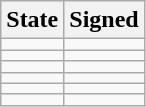<table class="wikitable sortable">
<tr>
<th>State</th>
<th>Signed</th>
</tr>
<tr>
<td></td>
<td></td>
</tr>
<tr>
<td></td>
<td></td>
</tr>
<tr>
<td></td>
<td></td>
</tr>
<tr>
<td></td>
<td></td>
</tr>
<tr>
<td></td>
<td></td>
</tr>
<tr>
<td></td>
<td></td>
</tr>
</table>
